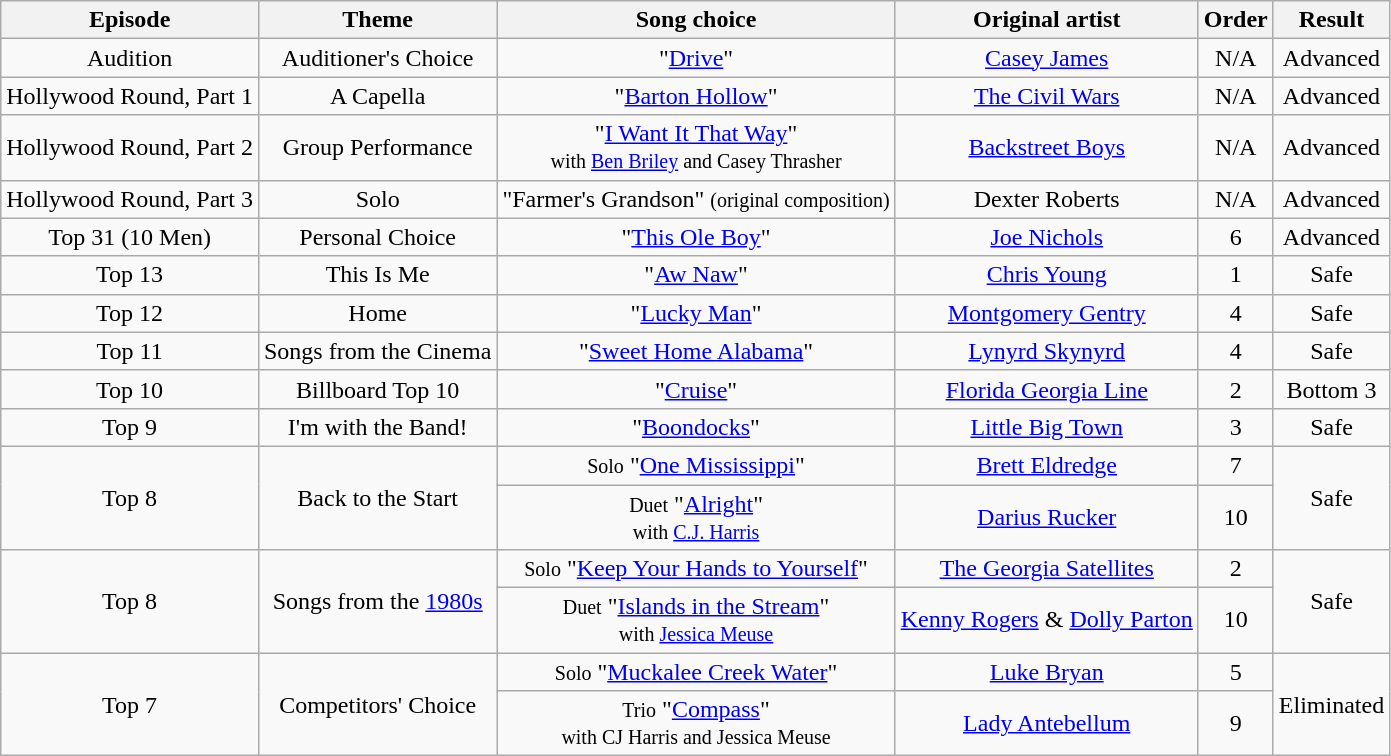<table class="wikitable" style="text-align: center;">
<tr>
<th>Episode</th>
<th>Theme</th>
<th>Song choice</th>
<th>Original artist</th>
<th>Order</th>
<th>Result</th>
</tr>
<tr>
<td>Audition</td>
<td>Auditioner's Choice</td>
<td>"<a href='#'>Drive</a>"</td>
<td><a href='#'>Casey James</a></td>
<td>N/A</td>
<td>Advanced</td>
</tr>
<tr>
<td>Hollywood Round, Part 1</td>
<td>A Capella</td>
<td>"<a href='#'>Barton Hollow</a>"</td>
<td><a href='#'>The Civil Wars</a></td>
<td>N/A</td>
<td>Advanced</td>
</tr>
<tr>
<td>Hollywood Round, Part 2</td>
<td>Group Performance</td>
<td>"<a href='#'>I Want It That Way</a>"<br><small>with <a href='#'>Ben Briley</a> and Casey Thrasher</small></td>
<td><a href='#'>Backstreet Boys</a></td>
<td>N/A</td>
<td>Advanced</td>
</tr>
<tr>
<td>Hollywood Round, Part 3</td>
<td>Solo</td>
<td>"Farmer's Grandson" <small>(original composition)</small></td>
<td>Dexter Roberts</td>
<td>N/A</td>
<td>Advanced</td>
</tr>
<tr>
<td>Top 31 (10 Men)</td>
<td>Personal Choice</td>
<td>"<a href='#'>This Ole Boy</a>"</td>
<td><a href='#'>Joe Nichols</a></td>
<td>6</td>
<td>Advanced</td>
</tr>
<tr>
<td>Top 13</td>
<td>This Is Me</td>
<td>"<a href='#'>Aw Naw</a>"</td>
<td><a href='#'>Chris Young</a></td>
<td>1</td>
<td>Safe</td>
</tr>
<tr>
<td>Top 12</td>
<td>Home</td>
<td>"<a href='#'>Lucky Man</a>"</td>
<td><a href='#'>Montgomery Gentry</a></td>
<td>4</td>
<td>Safe</td>
</tr>
<tr>
<td>Top 11</td>
<td>Songs from the Cinema</td>
<td>"<a href='#'>Sweet Home Alabama</a>"</td>
<td><a href='#'>Lynyrd Skynyrd</a></td>
<td>4</td>
<td>Safe</td>
</tr>
<tr>
<td>Top 10</td>
<td>Billboard Top 10</td>
<td>"<a href='#'>Cruise</a>"</td>
<td><a href='#'>Florida Georgia Line</a></td>
<td>2</td>
<td>Bottom 3</td>
</tr>
<tr>
<td>Top 9</td>
<td>I'm with the Band!</td>
<td>"<a href='#'>Boondocks</a>"</td>
<td><a href='#'>Little Big Town</a></td>
<td>3</td>
<td>Safe</td>
</tr>
<tr>
<td rowspan=2>Top 8</td>
<td rowspan=2>Back to the Start</td>
<td><small>Solo</small> "<a href='#'>One Mississippi</a>"</td>
<td><a href='#'>Brett Eldredge</a></td>
<td>7</td>
<td Rowspan=2>Safe</td>
</tr>
<tr>
<td><small>Duet</small> "<a href='#'>Alright</a>" <br> <small>with <a href='#'>C.J. Harris</a></small></td>
<td><a href='#'>Darius Rucker</a></td>
<td>10</td>
</tr>
<tr>
<td rowspan=2>Top 8</td>
<td rowspan=2>Songs from the <a href='#'>1980s</a></td>
<td><small>Solo</small> "<a href='#'>Keep Your Hands to Yourself</a>"</td>
<td><a href='#'>The Georgia Satellites</a></td>
<td>2</td>
<td rowspan=2>Safe</td>
</tr>
<tr>
<td><small>Duet</small> "<a href='#'>Islands in the Stream</a>" <br><small>with <a href='#'>Jessica Meuse</a></small></td>
<td><a href='#'>Kenny Rogers</a> & <a href='#'>Dolly Parton</a></td>
<td>10</td>
</tr>
<tr>
<td rowspan=2>Top 7</td>
<td rowspan=2>Competitors' Choice</td>
<td><small>Solo</small> "<a href='#'>Muckalee Creek Water</a>"</td>
<td><a href='#'>Luke Bryan</a></td>
<td>5</td>
<td rowspan=2>Eliminated</td>
</tr>
<tr>
<td><small>Trio</small> "<a href='#'>Compass</a>" <br><small>with CJ Harris and Jessica Meuse</small></td>
<td><a href='#'>Lady Antebellum</a></td>
<td>9</td>
</tr>
</table>
